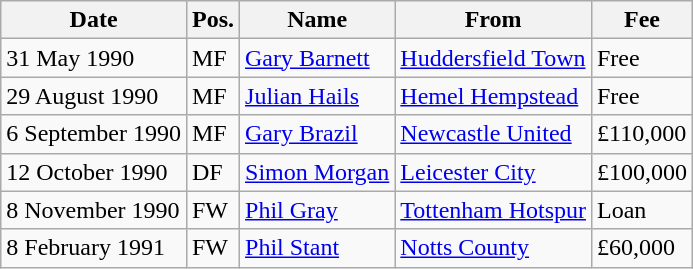<table class="wikitable">
<tr>
<th>Date</th>
<th>Pos.</th>
<th>Name</th>
<th>From</th>
<th>Fee</th>
</tr>
<tr>
<td>31 May 1990</td>
<td>MF</td>
<td> <a href='#'>Gary Barnett</a></td>
<td> <a href='#'>Huddersfield Town</a></td>
<td>Free</td>
</tr>
<tr>
<td>29 August 1990</td>
<td>MF</td>
<td> <a href='#'>Julian Hails</a></td>
<td> <a href='#'>Hemel Hempstead</a></td>
<td>Free</td>
</tr>
<tr>
<td>6 September 1990</td>
<td>MF</td>
<td> <a href='#'>Gary Brazil</a></td>
<td> <a href='#'>Newcastle United</a></td>
<td>£110,000</td>
</tr>
<tr>
<td>12 October 1990</td>
<td>DF</td>
<td> <a href='#'>Simon Morgan</a></td>
<td> <a href='#'>Leicester City</a></td>
<td>£100,000</td>
</tr>
<tr>
<td>8 November 1990</td>
<td>FW</td>
<td> <a href='#'>Phil Gray</a></td>
<td> <a href='#'>Tottenham Hotspur</a></td>
<td>Loan</td>
</tr>
<tr>
<td>8 February 1991</td>
<td>FW</td>
<td> <a href='#'>Phil Stant</a></td>
<td> <a href='#'>Notts County</a></td>
<td>£60,000</td>
</tr>
</table>
